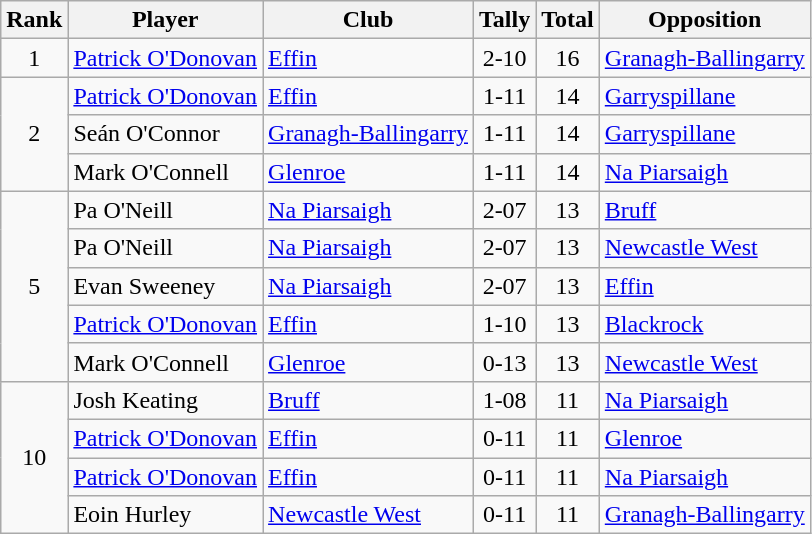<table class="wikitable">
<tr>
<th>Rank</th>
<th>Player</th>
<th>Club</th>
<th>Tally</th>
<th>Total</th>
<th>Opposition</th>
</tr>
<tr>
<td rowspan="1" style="text-align:center;">1</td>
<td><a href='#'>Patrick O'Donovan</a></td>
<td><a href='#'>Effin</a></td>
<td align=center>2-10</td>
<td align=center>16</td>
<td><a href='#'>Granagh-Ballingarry</a></td>
</tr>
<tr>
<td rowspan="3" style="text-align:center;">2</td>
<td><a href='#'>Patrick O'Donovan</a></td>
<td><a href='#'>Effin</a></td>
<td align=center>1-11</td>
<td align=center>14</td>
<td><a href='#'>Garryspillane</a></td>
</tr>
<tr>
<td>Seán O'Connor</td>
<td><a href='#'>Granagh-Ballingarry</a></td>
<td align=center>1-11</td>
<td align=center>14</td>
<td><a href='#'>Garryspillane</a></td>
</tr>
<tr>
<td>Mark O'Connell</td>
<td><a href='#'>Glenroe</a></td>
<td align=center>1-11</td>
<td align=center>14</td>
<td><a href='#'>Na Piarsaigh</a></td>
</tr>
<tr>
<td rowspan="5" style="text-align:center;">5</td>
<td>Pa O'Neill</td>
<td><a href='#'>Na Piarsaigh</a></td>
<td align=center>2-07</td>
<td align=center>13</td>
<td><a href='#'>Bruff</a></td>
</tr>
<tr>
<td>Pa O'Neill</td>
<td><a href='#'>Na Piarsaigh</a></td>
<td align=center>2-07</td>
<td align=center>13</td>
<td><a href='#'>Newcastle West</a></td>
</tr>
<tr>
<td>Evan Sweeney</td>
<td><a href='#'>Na Piarsaigh</a></td>
<td align=center>2-07</td>
<td align=center>13</td>
<td><a href='#'>Effin</a></td>
</tr>
<tr>
<td><a href='#'>Patrick O'Donovan</a></td>
<td><a href='#'>Effin</a></td>
<td align=center>1-10</td>
<td align=center>13</td>
<td><a href='#'>Blackrock</a></td>
</tr>
<tr>
<td>Mark O'Connell</td>
<td><a href='#'>Glenroe</a></td>
<td align=center>0-13</td>
<td align=center>13</td>
<td><a href='#'>Newcastle West</a></td>
</tr>
<tr>
<td rowspan="4" style="text-align:center;">10</td>
<td>Josh Keating</td>
<td><a href='#'>Bruff</a></td>
<td align=center>1-08</td>
<td align=center>11</td>
<td><a href='#'>Na Piarsaigh</a></td>
</tr>
<tr>
<td><a href='#'>Patrick O'Donovan</a></td>
<td><a href='#'>Effin</a></td>
<td align=center>0-11</td>
<td align=center>11</td>
<td><a href='#'>Glenroe</a></td>
</tr>
<tr>
<td><a href='#'>Patrick O'Donovan</a></td>
<td><a href='#'>Effin</a></td>
<td align=center>0-11</td>
<td align=center>11</td>
<td><a href='#'>Na Piarsaigh</a></td>
</tr>
<tr>
<td>Eoin Hurley</td>
<td><a href='#'>Newcastle West</a></td>
<td align=center>0-11</td>
<td align=center>11</td>
<td><a href='#'>Granagh-Ballingarry</a></td>
</tr>
</table>
